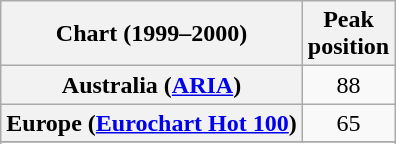<table class="wikitable sortable plainrowheaders" style="text-align:center">
<tr>
<th>Chart (1999–2000)</th>
<th>Peak<br>position</th>
</tr>
<tr>
<th scope="row">Australia (<a href='#'>ARIA</a>)</th>
<td>88</td>
</tr>
<tr>
<th scope="row">Europe (<a href='#'>Eurochart Hot 100</a>)</th>
<td>65</td>
</tr>
<tr>
</tr>
<tr>
</tr>
<tr>
</tr>
<tr>
</tr>
<tr>
</tr>
<tr>
</tr>
<tr>
</tr>
</table>
